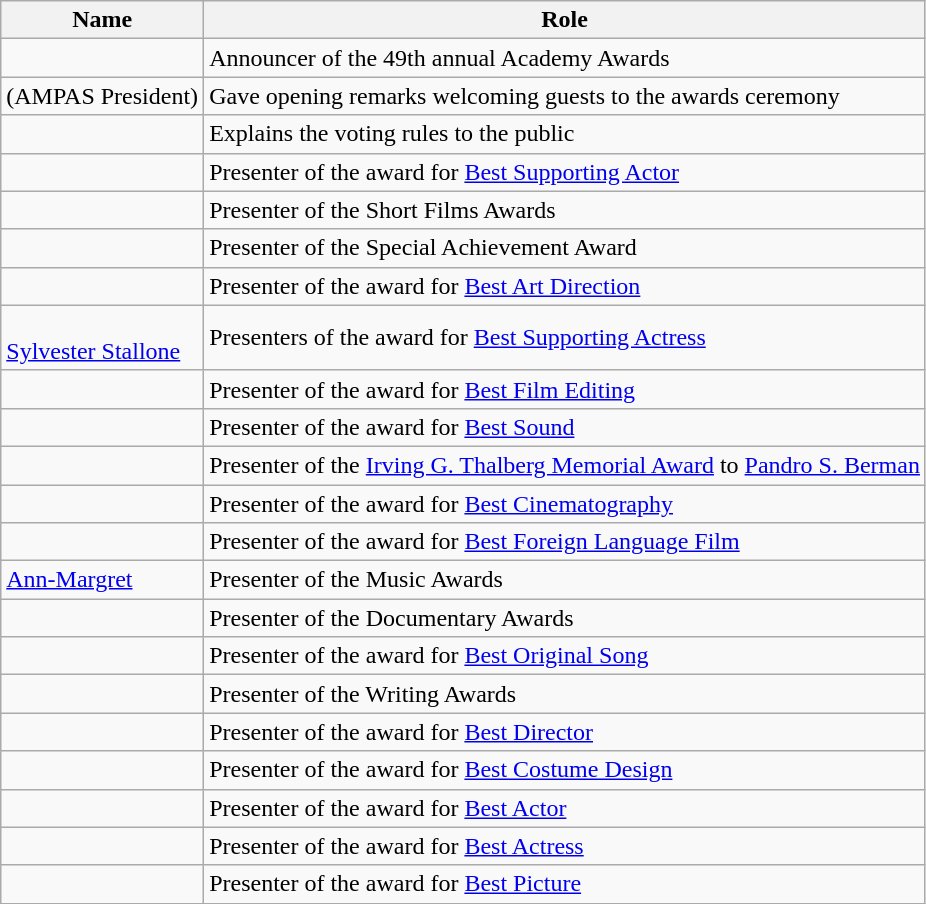<table class="wikitable sortable">
<tr>
<th>Name</th>
<th>Role</th>
</tr>
<tr>
<td></td>
<td>Announcer of the 49th annual Academy Awards</td>
</tr>
<tr>
<td> (AMPAS President)</td>
<td>Gave opening remarks welcoming guests to the awards ceremony</td>
</tr>
<tr>
<td></td>
<td>Explains the voting rules to the public</td>
</tr>
<tr>
<td></td>
<td>Presenter of the award for <a href='#'>Best Supporting Actor</a></td>
</tr>
<tr>
<td></td>
<td>Presenter of the Short Films Awards</td>
</tr>
<tr>
<td></td>
<td>Presenter of the Special Achievement Award</td>
</tr>
<tr>
<td></td>
<td>Presenter of the award for <a href='#'>Best Art Direction</a></td>
</tr>
<tr>
<td><br><a href='#'>Sylvester Stallone</a></td>
<td>Presenters of the award for <a href='#'>Best Supporting Actress</a></td>
</tr>
<tr>
<td></td>
<td>Presenter of the award for <a href='#'>Best Film Editing</a></td>
</tr>
<tr>
<td></td>
<td>Presenter of the award for <a href='#'>Best Sound</a></td>
</tr>
<tr>
<td></td>
<td>Presenter of the <a href='#'>Irving G. Thalberg Memorial Award</a> to <a href='#'>Pandro S. Berman</a></td>
</tr>
<tr>
<td></td>
<td>Presenter of the award for <a href='#'>Best Cinematography</a></td>
</tr>
<tr>
<td></td>
<td>Presenter of the award for <a href='#'>Best Foreign Language Film</a></td>
</tr>
<tr>
<td><a href='#'>Ann-Margret</a></td>
<td>Presenter of the Music Awards</td>
</tr>
<tr>
<td></td>
<td>Presenter of the Documentary Awards</td>
</tr>
<tr>
<td></td>
<td>Presenter of the award for <a href='#'>Best Original Song</a></td>
</tr>
<tr>
<td></td>
<td>Presenter of the Writing Awards</td>
</tr>
<tr>
<td></td>
<td>Presenter of the award for <a href='#'>Best Director</a></td>
</tr>
<tr>
<td></td>
<td>Presenter of the award for <a href='#'>Best Costume Design</a></td>
</tr>
<tr>
<td></td>
<td>Presenter of the award for <a href='#'>Best Actor</a></td>
</tr>
<tr>
<td></td>
<td>Presenter of the award for <a href='#'>Best Actress</a></td>
</tr>
<tr>
<td></td>
<td>Presenter of the award for <a href='#'>Best Picture</a></td>
</tr>
</table>
